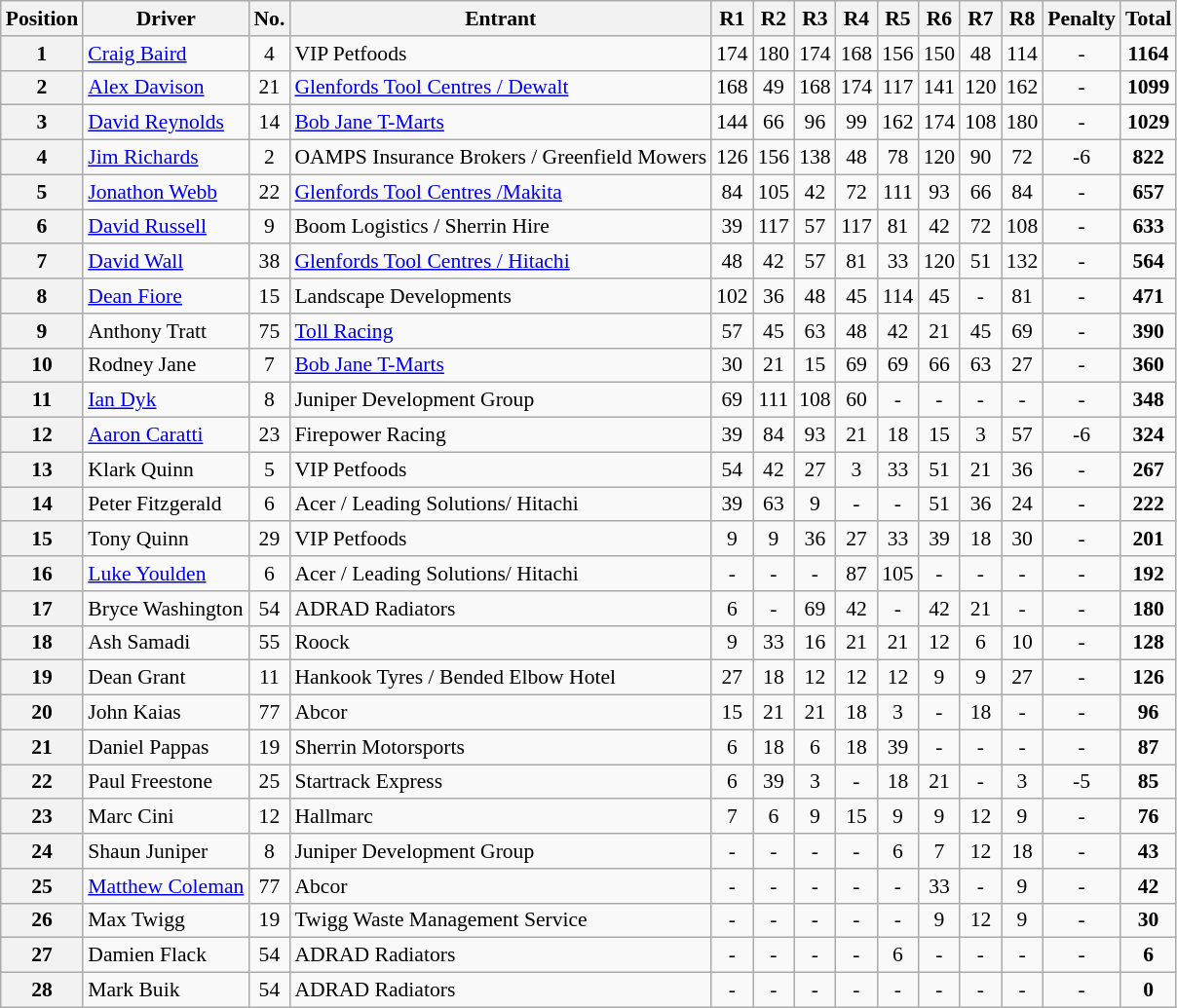<table class="wikitable" style="font-size: 90%;">
<tr>
<th>Position</th>
<th>Driver</th>
<th>No.</th>
<th>Entrant</th>
<th>R1</th>
<th>R2</th>
<th>R3</th>
<th>R4</th>
<th>R5</th>
<th>R6</th>
<th>R7</th>
<th>R8</th>
<th>Penalty</th>
<th>Total</th>
</tr>
<tr>
<th>1</th>
<td><a href='#'>Craig Baird</a></td>
<td align="center">4</td>
<td>VIP Petfoods</td>
<td align="center">174</td>
<td align="center">180</td>
<td align="center">174</td>
<td align="center">168</td>
<td align="center">156</td>
<td align="center">150</td>
<td align="center">48</td>
<td align="center">114</td>
<td align="center">-</td>
<td align="center"><strong>1164</strong></td>
</tr>
<tr>
<th>2</th>
<td><a href='#'>Alex Davison</a></td>
<td align="center">21</td>
<td><a href='#'>Glenfords Tool Centres / Dewalt</a></td>
<td align="center">168</td>
<td align="center">49</td>
<td align="center">168</td>
<td align="center">174</td>
<td align="center">117</td>
<td align="center">141</td>
<td align="center">120</td>
<td align="center">162</td>
<td align="center">-</td>
<td align="center"><strong>1099</strong></td>
</tr>
<tr>
<th>3</th>
<td><a href='#'>David Reynolds</a></td>
<td align="center">14</td>
<td><a href='#'>Bob Jane T-Marts</a></td>
<td align="center">144</td>
<td align="center">66</td>
<td align="center">96</td>
<td align="center">99</td>
<td align="center">162</td>
<td align="center">174</td>
<td align="center">108</td>
<td align="center">180</td>
<td align="center">-</td>
<td align="center"><strong>1029</strong></td>
</tr>
<tr>
<th>4</th>
<td><a href='#'>Jim Richards</a></td>
<td align="center">2</td>
<td>OAMPS Insurance Brokers / Greenfield Mowers</td>
<td align="center">126</td>
<td align="center">156</td>
<td align="center">138</td>
<td align="center">48</td>
<td align="center">78</td>
<td align="center">120</td>
<td align="center">90</td>
<td align="center">72</td>
<td align="center">-6</td>
<td align="center"><strong>822</strong></td>
</tr>
<tr>
<th>5</th>
<td><a href='#'>Jonathon Webb</a></td>
<td align="center">22</td>
<td><a href='#'>Glenfords Tool Centres  /Makita</a></td>
<td align="center">84</td>
<td align="center">105</td>
<td align="center">42</td>
<td align="center">72</td>
<td align="center">111</td>
<td align="center">93</td>
<td align="center">66</td>
<td align="center">84</td>
<td align="center">-</td>
<td align="center"><strong>657</strong></td>
</tr>
<tr>
<th>6</th>
<td><a href='#'>David Russell</a></td>
<td align="center">9</td>
<td>Boom Logistics / Sherrin Hire</td>
<td align="center">39</td>
<td align="center">117</td>
<td align="center">57</td>
<td align="center">117</td>
<td align="center">81</td>
<td align="center">42</td>
<td align="center">72</td>
<td align="center">108</td>
<td align="center">-</td>
<td align="center"><strong>633</strong></td>
</tr>
<tr>
<th>7</th>
<td><a href='#'>David Wall</a></td>
<td align="center">38</td>
<td><a href='#'>Glenfords Tool Centres / Hitachi</a></td>
<td align="center">48</td>
<td align="center">42</td>
<td align="center">57</td>
<td align="center">81</td>
<td align="center">33</td>
<td align="center">120</td>
<td align="center">51</td>
<td align="center">132</td>
<td align="center">-</td>
<td align="center"><strong>564</strong></td>
</tr>
<tr>
<th>8</th>
<td><a href='#'>Dean Fiore</a></td>
<td align="center">15</td>
<td>Landscape Developments</td>
<td align="center">102</td>
<td align="center">36</td>
<td align="center">48</td>
<td align="center">45</td>
<td align="center">114</td>
<td align="center">45</td>
<td align="center">-</td>
<td align="center">81</td>
<td align="center">-</td>
<td align="center"><strong>471</strong></td>
</tr>
<tr>
<th>9</th>
<td>Anthony Tratt</td>
<td align="center">75</td>
<td><a href='#'>Toll Racing</a></td>
<td align="center">57</td>
<td align="center">45</td>
<td align="center">63</td>
<td align="center">48</td>
<td align="center">42</td>
<td align="center">21</td>
<td align="center">45</td>
<td align="center">69</td>
<td align="center">-</td>
<td align="center"><strong>390</strong></td>
</tr>
<tr>
<th>10</th>
<td>Rodney Jane</td>
<td align="center">7</td>
<td><a href='#'>Bob Jane T-Marts</a></td>
<td align="center">30</td>
<td align="center">21</td>
<td align="center">15</td>
<td align="center">69</td>
<td align="center">69</td>
<td align="center">66</td>
<td align="center">63</td>
<td align="center">27</td>
<td align="center">-</td>
<td align="center"><strong>360</strong></td>
</tr>
<tr>
<th>11</th>
<td><a href='#'>Ian Dyk</a></td>
<td align="center">8</td>
<td>Juniper Development Group</td>
<td align="center">69</td>
<td align="center">111</td>
<td align="center">108</td>
<td align="center">60</td>
<td align="center">-</td>
<td align="center">-</td>
<td align="center">-</td>
<td align="center">-</td>
<td align="center">-</td>
<td align="center"><strong>348</strong></td>
</tr>
<tr>
<th>12</th>
<td><a href='#'>Aaron Caratti</a></td>
<td align="center">23</td>
<td>Firepower Racing</td>
<td align="center">39</td>
<td align="center">84</td>
<td align="center">93</td>
<td align="center">21</td>
<td align="center">18</td>
<td align="center">15</td>
<td align="center">3</td>
<td align="center">57</td>
<td align="center">-6</td>
<td align="center"><strong>324</strong></td>
</tr>
<tr>
<th>13</th>
<td>Klark Quinn</td>
<td align="center">5</td>
<td>VIP Petfoods</td>
<td align="center">54</td>
<td align="center">42</td>
<td align="center">27</td>
<td align="center">3</td>
<td align="center">33</td>
<td align="center">51</td>
<td align="center">21</td>
<td align="center">36</td>
<td align="center">-</td>
<td align="center"><strong>267</strong></td>
</tr>
<tr>
<th>14</th>
<td>Peter Fitzgerald</td>
<td align="center">6</td>
<td>Acer / Leading Solutions/ Hitachi</td>
<td align="center">39</td>
<td align="center">63</td>
<td align="center">9</td>
<td align="center">-</td>
<td align="center">-</td>
<td align="center">51</td>
<td align="center">36</td>
<td align="center">24</td>
<td align="center">-</td>
<td align="center"><strong>222</strong></td>
</tr>
<tr>
<th>15</th>
<td>Tony Quinn</td>
<td align="center">29</td>
<td>VIP Petfoods</td>
<td align="center">9</td>
<td align="center">9</td>
<td align="center">36</td>
<td align="center">27</td>
<td align="center">33</td>
<td align="center">39</td>
<td align="center">18</td>
<td align="center">30</td>
<td align="center">-</td>
<td align="center"><strong>201</strong></td>
</tr>
<tr>
<th>16</th>
<td><a href='#'>Luke Youlden</a></td>
<td align="center">6</td>
<td>Acer / Leading Solutions/ Hitachi</td>
<td align="center">-</td>
<td align="center">-</td>
<td align="center">-</td>
<td align="center">87</td>
<td align="center">105</td>
<td align="center">-</td>
<td align="center">-</td>
<td align="center">-</td>
<td align="center">-</td>
<td align="center"><strong>192</strong></td>
</tr>
<tr>
<th>17</th>
<td>Bryce Washington</td>
<td align="center">54</td>
<td>ADRAD Radiators</td>
<td align="center">6</td>
<td align="center">-</td>
<td align="center">69</td>
<td align="center">42</td>
<td align="center">-</td>
<td align="center">42</td>
<td align="center">21</td>
<td align="center">-</td>
<td align="center">-</td>
<td align="center"><strong>180</strong></td>
</tr>
<tr>
<th>18</th>
<td>Ash Samadi</td>
<td align="center">55</td>
<td>Roock</td>
<td align="center">9</td>
<td align="center">33</td>
<td align="center">16</td>
<td align="center">21</td>
<td align="center">21</td>
<td align="center">12</td>
<td align="center">6</td>
<td align="center">10</td>
<td align="center">-</td>
<td align="center"><strong>128</strong></td>
</tr>
<tr>
<th>19</th>
<td>Dean Grant</td>
<td align="center">11</td>
<td>Hankook Tyres / Bended Elbow Hotel</td>
<td align="center">27</td>
<td align="center">18</td>
<td align="center">12</td>
<td align="center">12</td>
<td align="center">12</td>
<td align="center">9</td>
<td align="center">9</td>
<td align="center">27</td>
<td align="center">-</td>
<td align="center"><strong>126</strong></td>
</tr>
<tr>
<th>20</th>
<td>John Kaias</td>
<td align="center">77</td>
<td>Abcor</td>
<td align="center">15</td>
<td align="center">21</td>
<td align="center">21</td>
<td align="center">18</td>
<td align="center">3</td>
<td align="center">-</td>
<td align="center">18</td>
<td align="center">-</td>
<td align="center">-</td>
<td align="center"><strong>96</strong></td>
</tr>
<tr>
<th>21</th>
<td>Daniel Pappas</td>
<td align="center">19</td>
<td>Sherrin Motorsports</td>
<td align="center">6</td>
<td align="center">18</td>
<td align="center">6</td>
<td align="center">18</td>
<td align="center">39</td>
<td align="center">-</td>
<td align="center">-</td>
<td align="center">-</td>
<td align="center">-</td>
<td align="center"><strong>87</strong></td>
</tr>
<tr>
<th>22</th>
<td>Paul Freestone</td>
<td align="center">25</td>
<td>Startrack Express</td>
<td align="center">6</td>
<td align="center">39</td>
<td align="center">3</td>
<td align="center">-</td>
<td align="center">18</td>
<td align="center">21</td>
<td align="center">-</td>
<td align="center">3</td>
<td align="center">-5</td>
<td align="center"><strong>85</strong></td>
</tr>
<tr>
<th>23</th>
<td>Marc Cini</td>
<td align="center">12</td>
<td>Hallmarc</td>
<td align="center">7</td>
<td align="center">6</td>
<td align="center">9</td>
<td align="center">15</td>
<td align="center">9</td>
<td align="center">9</td>
<td align="center">12</td>
<td align="center">9</td>
<td align="center">-</td>
<td align="center"><strong>76</strong></td>
</tr>
<tr>
<th>24</th>
<td>Shaun Juniper</td>
<td align="center">8</td>
<td>Juniper Development Group</td>
<td align="center">-</td>
<td align="center">-</td>
<td align="center">-</td>
<td align="center">-</td>
<td align="center">6</td>
<td align="center">7</td>
<td align="center">12</td>
<td align="center">18</td>
<td align="center">-</td>
<td align="center"><strong>43</strong></td>
</tr>
<tr>
<th>25</th>
<td><a href='#'>Matthew Coleman</a></td>
<td align="center">77</td>
<td>Abcor</td>
<td align="center">-</td>
<td align="center">-</td>
<td align="center">-</td>
<td align="center">-</td>
<td align="center">-</td>
<td align="center">33</td>
<td align="center">-</td>
<td align="center">9</td>
<td align="center">-</td>
<td align="center"><strong>42</strong></td>
</tr>
<tr>
<th>26</th>
<td>Max Twigg</td>
<td align="center">19</td>
<td>Twigg Waste Management Service</td>
<td align="center">-</td>
<td align="center">-</td>
<td align="center">-</td>
<td align="center">-</td>
<td align="center">-</td>
<td align="center">9</td>
<td align="center">12</td>
<td align="center">9</td>
<td align="center">-</td>
<td align="center"><strong>30</strong></td>
</tr>
<tr>
<th>27</th>
<td>Damien Flack</td>
<td align="center">54</td>
<td>ADRAD Radiators</td>
<td align="center">-</td>
<td align="center">-</td>
<td align="center">-</td>
<td align="center">-</td>
<td align="center">6</td>
<td align="center">-</td>
<td align="center">-</td>
<td align="center">-</td>
<td align="center">-</td>
<td align="center"><strong>6</strong></td>
</tr>
<tr>
<th>28</th>
<td>Mark Buik</td>
<td align="center">54</td>
<td>ADRAD Radiators</td>
<td align="center">-</td>
<td align="center">-</td>
<td align="center">-</td>
<td align="center">-</td>
<td align="center">-</td>
<td align="center">-</td>
<td align="center">-</td>
<td align="center">-</td>
<td align="center">-</td>
<td align="center"><strong>0</strong></td>
</tr>
</table>
